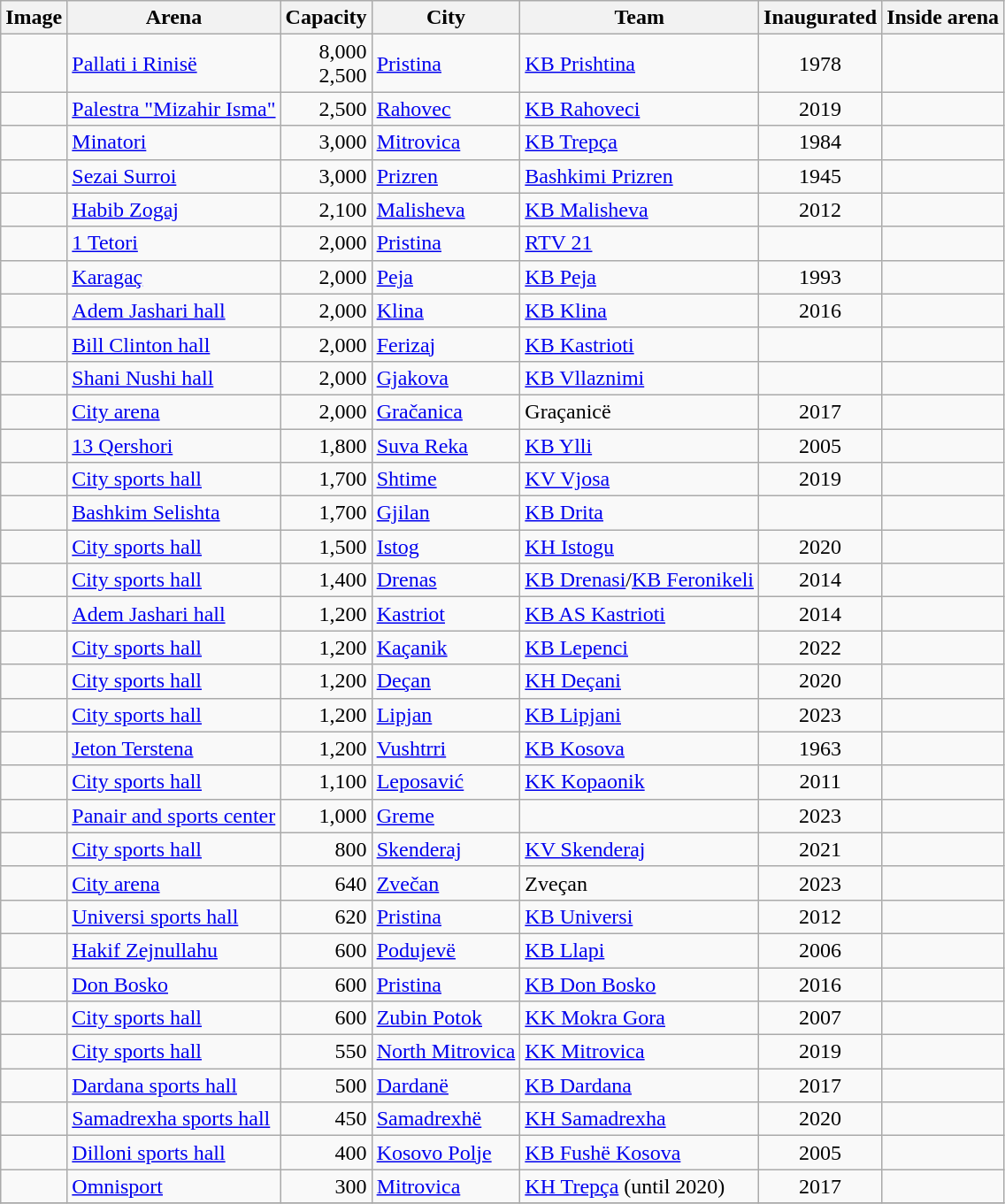<table class="wikitable sortable">
<tr>
<th>Image</th>
<th>Arena</th>
<th>Capacity</th>
<th>City</th>
<th>Team</th>
<th>Inaugurated</th>
<th>Inside arena</th>
</tr>
<tr>
<td></td>
<td><a href='#'>Pallati i Rinisë</a></td>
<td align="right">8,000 <br> 2,500</td>
<td><a href='#'>Pristina</a></td>
<td><a href='#'>KB Prishtina</a></td>
<td align="center">1978</td>
<td></td>
</tr>
<tr>
<td></td>
<td><a href='#'>Palestra "Mizahir Isma"</a></td>
<td align="right">2,500</td>
<td><a href='#'>Rahovec</a></td>
<td><a href='#'>KB Rahoveci</a></td>
<td align="center">2019</td>
<td></td>
</tr>
<tr>
<td></td>
<td><a href='#'>Minatori</a></td>
<td align="right">3,000</td>
<td><a href='#'>Mitrovica</a></td>
<td><a href='#'>KB Trepça</a></td>
<td align="center">1984</td>
<td></td>
</tr>
<tr>
<td></td>
<td><a href='#'>Sezai Surroi</a></td>
<td align="right">3,000</td>
<td><a href='#'>Prizren</a></td>
<td><a href='#'>Bashkimi Prizren</a></td>
<td align="center">1945</td>
<td></td>
</tr>
<tr>
<td></td>
<td><a href='#'>Habib Zogaj</a></td>
<td align="right">2,100</td>
<td><a href='#'>Malisheva</a></td>
<td><a href='#'>KB Malisheva</a></td>
<td align="center">2012</td>
<td></td>
</tr>
<tr>
<td></td>
<td><a href='#'>1 Tetori</a></td>
<td align="right">2,000</td>
<td><a href='#'>Pristina</a></td>
<td><a href='#'>RTV 21</a></td>
<td align="center"></td>
<td></td>
</tr>
<tr>
<td></td>
<td><a href='#'>Karagaç</a></td>
<td align="right">2,000</td>
<td><a href='#'>Peja</a></td>
<td><a href='#'>KB Peja</a></td>
<td align="center">1993</td>
<td></td>
</tr>
<tr>
<td></td>
<td><a href='#'>Adem Jashari hall</a></td>
<td align="right">2,000</td>
<td><a href='#'>Klina</a></td>
<td><a href='#'>KB Klina</a></td>
<td align="center">2016</td>
<td></td>
</tr>
<tr>
<td></td>
<td><a href='#'>Bill Clinton hall</a></td>
<td align="right">2,000</td>
<td><a href='#'>Ferizaj</a></td>
<td><a href='#'>KB Kastrioti</a></td>
<td></td>
<td></td>
</tr>
<tr>
<td></td>
<td><a href='#'>Shani Nushi hall</a></td>
<td align="right">2,000</td>
<td><a href='#'>Gjakova</a></td>
<td><a href='#'>KB Vllaznimi</a></td>
<td></td>
<td></td>
</tr>
<tr>
<td></td>
<td><a href='#'>City arena</a></td>
<td align="right">2,000</td>
<td><a href='#'>Gračanica</a></td>
<td>Graçanicë</td>
<td align="center">2017</td>
<td></td>
</tr>
<tr>
<td></td>
<td><a href='#'>13 Qershori</a></td>
<td align="right">1,800</td>
<td><a href='#'>Suva Reka</a></td>
<td><a href='#'>KB Ylli</a></td>
<td align="center">2005</td>
<td></td>
</tr>
<tr>
<td></td>
<td><a href='#'>City sports hall</a></td>
<td align="right">1,700</td>
<td><a href='#'>Shtime</a></td>
<td><a href='#'>KV Vjosa</a></td>
<td align="center">2019</td>
<td></td>
</tr>
<tr>
<td></td>
<td><a href='#'>Bashkim Selishta</a></td>
<td align="right">1,700</td>
<td><a href='#'>Gjilan</a></td>
<td><a href='#'>KB Drita</a></td>
<td></td>
<td></td>
</tr>
<tr>
<td></td>
<td><a href='#'>City sports hall</a></td>
<td align="right">1,500</td>
<td><a href='#'>Istog</a></td>
<td><a href='#'>KH Istogu</a></td>
<td align="center">2020</td>
<td></td>
</tr>
<tr>
<td></td>
<td><a href='#'>City sports hall</a></td>
<td align="right">1,400</td>
<td><a href='#'>Drenas</a></td>
<td><a href='#'>KB Drenasi</a>/<a href='#'>KB Feronikeli</a></td>
<td align="center">2014</td>
<td></td>
</tr>
<tr>
<td></td>
<td><a href='#'>Adem Jashari hall</a></td>
<td align="right">1,200</td>
<td><a href='#'>Kastriot</a></td>
<td><a href='#'>KB AS Kastrioti</a></td>
<td align="center">2014</td>
<td></td>
</tr>
<tr>
<td></td>
<td><a href='#'>City sports hall</a></td>
<td align="right">1,200</td>
<td><a href='#'>Kaçanik</a></td>
<td><a href='#'>KB Lepenci</a></td>
<td align="center">2022</td>
<td></td>
</tr>
<tr>
<td></td>
<td><a href='#'>City sports hall</a></td>
<td align="right">1,200</td>
<td><a href='#'>Deçan</a></td>
<td><a href='#'>KH Deçani</a></td>
<td align="center">2020</td>
<td></td>
</tr>
<tr>
<td></td>
<td><a href='#'>City sports hall</a></td>
<td align="right">1,200</td>
<td><a href='#'>Lipjan</a></td>
<td><a href='#'>KB Lipjani</a></td>
<td align="center">2023</td>
<td></td>
</tr>
<tr>
<td></td>
<td><a href='#'>Jeton Terstena</a></td>
<td align="right">1,200</td>
<td><a href='#'>Vushtrri</a></td>
<td><a href='#'>KB Kosova</a></td>
<td align="center">1963</td>
<td></td>
</tr>
<tr>
<td></td>
<td><a href='#'>City sports hall</a></td>
<td align="right">1,100</td>
<td><a href='#'>Leposavić</a></td>
<td><a href='#'>KK Kopaonik</a></td>
<td align="center">2011</td>
<td></td>
</tr>
<tr>
<td></td>
<td><a href='#'>Panair and sports center</a></td>
<td align="right">1,000</td>
<td><a href='#'>Greme</a></td>
<td></td>
<td align="center">2023</td>
<td></td>
</tr>
<tr>
<td></td>
<td><a href='#'>City sports hall</a></td>
<td align="right">800</td>
<td><a href='#'>Skenderaj</a></td>
<td><a href='#'>KV Skenderaj</a></td>
<td align="center">2021</td>
<td></td>
</tr>
<tr>
<td></td>
<td><a href='#'>City arena</a></td>
<td align="right">640</td>
<td><a href='#'>Zvečan</a></td>
<td>Zveçan</td>
<td align="center">2023</td>
<td></td>
</tr>
<tr>
<td></td>
<td><a href='#'>Universi sports hall</a></td>
<td align="right">620</td>
<td><a href='#'>Pristina</a></td>
<td><a href='#'>KB Universi</a></td>
<td align="center">2012</td>
<td></td>
</tr>
<tr>
<td></td>
<td><a href='#'>Hakif Zejnullahu </a></td>
<td align="right">600</td>
<td><a href='#'>Podujevë</a></td>
<td><a href='#'>KB Llapi</a></td>
<td align="center">2006</td>
<td></td>
</tr>
<tr>
<td></td>
<td><a href='#'>Don Bosko</a></td>
<td align="right">600</td>
<td><a href='#'>Pristina</a></td>
<td><a href='#'>KB Don Bosko</a></td>
<td align="center">2016</td>
<td></td>
</tr>
<tr>
<td></td>
<td><a href='#'>City sports hall</a></td>
<td align="right">600</td>
<td><a href='#'>Zubin Potok</a></td>
<td><a href='#'>KK Mokra Gora</a></td>
<td align="center">2007</td>
<td></td>
</tr>
<tr>
<td></td>
<td><a href='#'>City sports hall</a></td>
<td align="right">550</td>
<td><a href='#'>North Mitrovica</a></td>
<td><a href='#'>KK Mitrovica</a></td>
<td align="center">2019</td>
<td></td>
</tr>
<tr>
<td></td>
<td><a href='#'>Dardana sports hall</a></td>
<td align="right">500</td>
<td><a href='#'>Dardanë</a></td>
<td><a href='#'>KB Dardana</a></td>
<td align="center">2017</td>
<td></td>
</tr>
<tr>
<td></td>
<td><a href='#'>Samadrexha sports hall</a></td>
<td align="right">450</td>
<td><a href='#'>Samadrexhë</a></td>
<td><a href='#'>KH Samadrexha</a></td>
<td align="center">2020</td>
<td></td>
</tr>
<tr>
<td></td>
<td><a href='#'>Dilloni sports hall</a></td>
<td align="right">400</td>
<td><a href='#'>Kosovo Polje</a></td>
<td><a href='#'>KB Fushë Kosova</a></td>
<td align="center">2005</td>
<td></td>
</tr>
<tr>
<td></td>
<td><a href='#'>Omnisport</a></td>
<td align="right">300</td>
<td><a href='#'>Mitrovica</a></td>
<td><a href='#'>KH Trepça</a> (until 2020)</td>
<td align="center">2017</td>
<td></td>
</tr>
<tr>
</tr>
</table>
